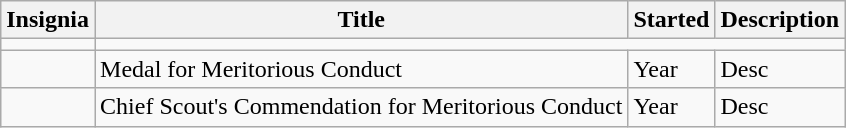<table class="wikitable sortable" border="1">
<tr>
<th scope="col" class="unsortable">Insignia</th>
<th scope="col">Title</th>
<th scope="col">Started</th>
<th scope="col">Description</th>
</tr>
<tr>
<td></td>
</tr>
<tr>
<td></td>
<td>Medal for Meritorious Conduct</td>
<td>Year</td>
<td>Desc</td>
</tr>
<tr>
<td></td>
<td>Chief Scout's Commendation for Meritorious Conduct</td>
<td>Year</td>
<td>Desc</td>
</tr>
</table>
